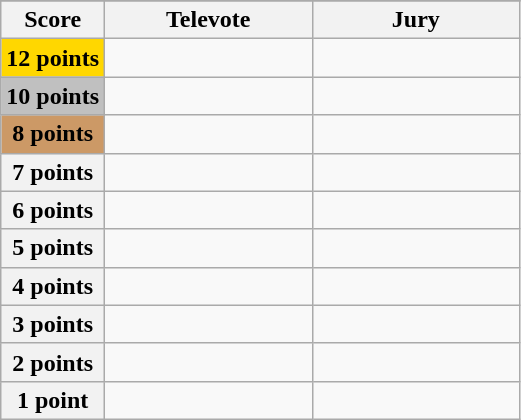<table class="wikitable">
<tr>
</tr>
<tr>
<th scope="col" width="20%">Score</th>
<th scope="col" width="40%">Televote</th>
<th scope="col" width="40%">Jury</th>
</tr>
<tr>
<th scope="row" style="background:gold">12 points</th>
<td></td>
<td></td>
</tr>
<tr>
<th scope="row" style="background:silver">10 points</th>
<td></td>
<td></td>
</tr>
<tr>
<th scope="row" style="background:#CC9966">8 points</th>
<td></td>
<td></td>
</tr>
<tr>
<th scope="row">7 points</th>
<td></td>
<td></td>
</tr>
<tr>
<th scope="row">6 points</th>
<td></td>
<td></td>
</tr>
<tr>
<th scope="row">5 points</th>
<td></td>
<td></td>
</tr>
<tr>
<th scope="row">4 points</th>
<td></td>
<td></td>
</tr>
<tr>
<th scope="row">3 points</th>
<td></td>
<td></td>
</tr>
<tr>
<th scope="row">2 points</th>
<td></td>
<td></td>
</tr>
<tr>
<th scope="row">1 point</th>
<td></td>
<td></td>
</tr>
</table>
